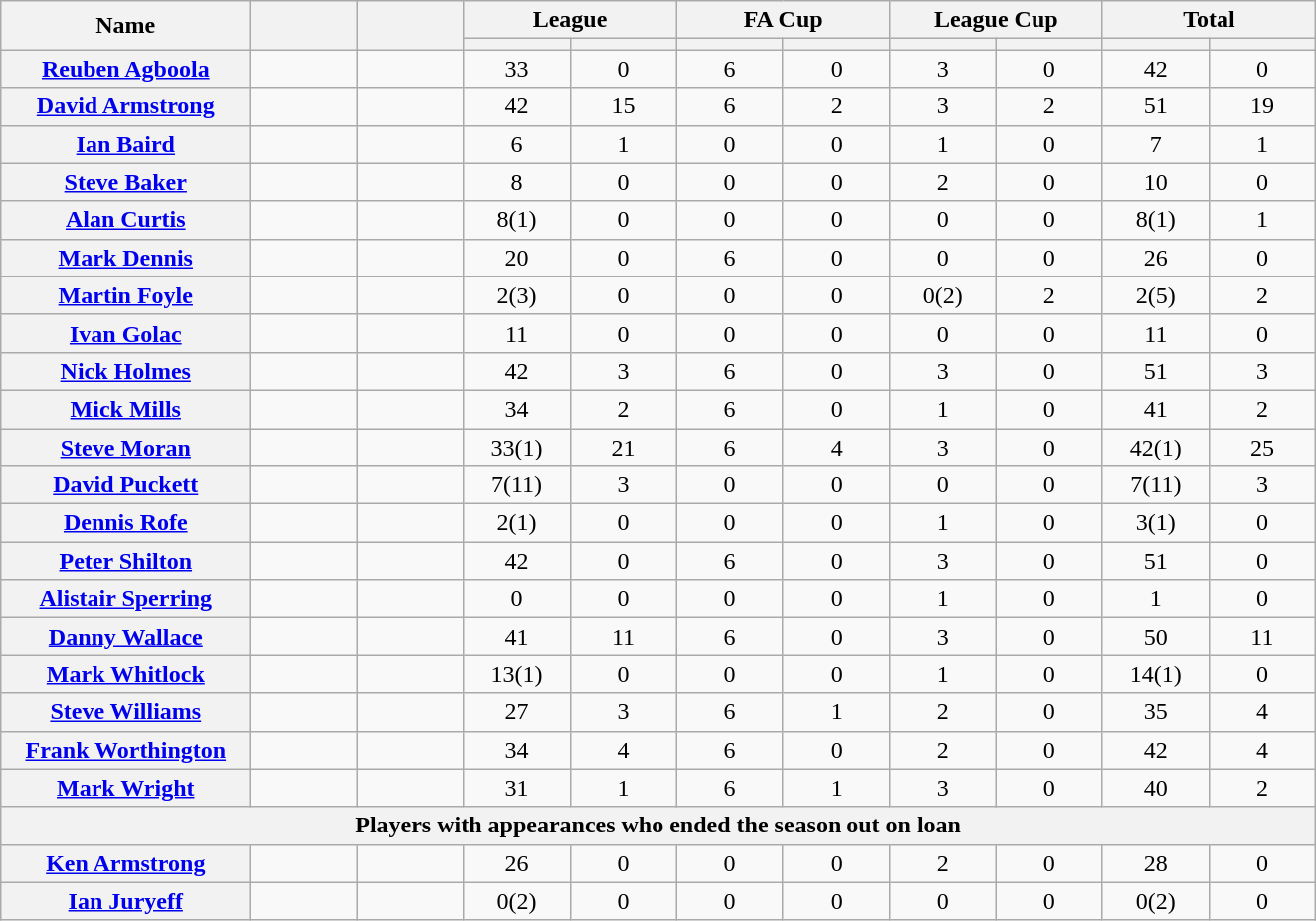<table class="wikitable plainrowheaders" style="text-align:center;">
<tr>
<th scope="col" rowspan="2" style="width:10em;">Name</th>
<th scope="col" rowspan="2" style="width:4em;"></th>
<th scope="col" rowspan="2" style="width:4em;"></th>
<th scope="col" colspan="2">League</th>
<th scope="col" colspan="2">FA Cup</th>
<th scope="col" colspan="2">League Cup</th>
<th scope="col" colspan="2">Total</th>
</tr>
<tr>
<th scope="col" style="width:4em;"></th>
<th scope="col" style="width:4em;"></th>
<th scope="col" style="width:4em;"></th>
<th scope="col" style="width:4em;"></th>
<th scope="col" style="width:4em;"></th>
<th scope="col" style="width:4em;"></th>
<th scope="col" style="width:4em;"></th>
<th scope="col" style="width:4em;"></th>
</tr>
<tr>
<th scope="row"><a href='#'>Reuben Agboola</a></th>
<td></td>
<td></td>
<td>33</td>
<td>0</td>
<td>6</td>
<td>0</td>
<td>3</td>
<td>0</td>
<td>42</td>
<td>0</td>
</tr>
<tr>
<th scope="row"><a href='#'>David Armstrong</a></th>
<td></td>
<td></td>
<td>42</td>
<td>15</td>
<td>6</td>
<td>2</td>
<td>3</td>
<td>2</td>
<td>51</td>
<td>19</td>
</tr>
<tr>
<th scope="row"><a href='#'>Ian Baird</a></th>
<td></td>
<td></td>
<td>6</td>
<td>1</td>
<td>0</td>
<td>0</td>
<td>1</td>
<td>0</td>
<td>7</td>
<td>1</td>
</tr>
<tr>
<th scope="row"><a href='#'>Steve Baker</a></th>
<td></td>
<td></td>
<td>8</td>
<td>0</td>
<td>0</td>
<td>0</td>
<td>2</td>
<td>0</td>
<td>10</td>
<td>0</td>
</tr>
<tr>
<th scope="row"><a href='#'>Alan Curtis</a></th>
<td></td>
<td></td>
<td>8(1)</td>
<td>0</td>
<td>0</td>
<td>0</td>
<td>0</td>
<td>0</td>
<td>8(1)</td>
<td>1</td>
</tr>
<tr>
<th scope="row"><a href='#'>Mark Dennis</a></th>
<td></td>
<td></td>
<td>20</td>
<td>0</td>
<td>6</td>
<td>0</td>
<td>0</td>
<td>0</td>
<td>26</td>
<td>0</td>
</tr>
<tr>
<th scope="row"><a href='#'>Martin Foyle</a></th>
<td></td>
<td></td>
<td>2(3)</td>
<td>0</td>
<td>0</td>
<td>0</td>
<td>0(2)</td>
<td>2</td>
<td>2(5)</td>
<td>2</td>
</tr>
<tr>
<th scope="row"><a href='#'>Ivan Golac</a></th>
<td></td>
<td></td>
<td>11</td>
<td>0</td>
<td>0</td>
<td>0</td>
<td>0</td>
<td>0</td>
<td>11</td>
<td>0</td>
</tr>
<tr>
<th scope="row"><a href='#'>Nick Holmes</a></th>
<td></td>
<td></td>
<td>42</td>
<td>3</td>
<td>6</td>
<td>0</td>
<td>3</td>
<td>0</td>
<td>51</td>
<td>3</td>
</tr>
<tr>
<th scope="row"><a href='#'>Mick Mills</a></th>
<td></td>
<td></td>
<td>34</td>
<td>2</td>
<td>6</td>
<td>0</td>
<td>1</td>
<td>0</td>
<td>41</td>
<td>2</td>
</tr>
<tr>
<th scope="row"><a href='#'>Steve Moran</a></th>
<td></td>
<td></td>
<td>33(1)</td>
<td>21</td>
<td>6</td>
<td>4</td>
<td>3</td>
<td>0</td>
<td>42(1)</td>
<td>25</td>
</tr>
<tr>
<th scope="row"><a href='#'>David Puckett</a></th>
<td></td>
<td></td>
<td>7(11)</td>
<td>3</td>
<td>0</td>
<td>0</td>
<td>0</td>
<td>0</td>
<td>7(11)</td>
<td>3</td>
</tr>
<tr>
<th scope="row"><a href='#'>Dennis Rofe</a></th>
<td></td>
<td></td>
<td>2(1)</td>
<td>0</td>
<td>0</td>
<td>0</td>
<td>1</td>
<td>0</td>
<td>3(1)</td>
<td>0</td>
</tr>
<tr>
<th scope="row"><a href='#'>Peter Shilton</a></th>
<td></td>
<td></td>
<td>42</td>
<td>0</td>
<td>6</td>
<td>0</td>
<td>3</td>
<td>0</td>
<td>51</td>
<td>0</td>
</tr>
<tr>
<th scope="row"><a href='#'>Alistair Sperring</a></th>
<td></td>
<td></td>
<td>0</td>
<td>0</td>
<td>0</td>
<td>0</td>
<td>1</td>
<td>0</td>
<td>1</td>
<td>0</td>
</tr>
<tr>
<th scope="row"><a href='#'>Danny Wallace</a></th>
<td></td>
<td></td>
<td>41</td>
<td>11</td>
<td>6</td>
<td>0</td>
<td>3</td>
<td>0</td>
<td>50</td>
<td>11</td>
</tr>
<tr>
<th scope="row"><a href='#'>Mark Whitlock</a></th>
<td></td>
<td></td>
<td>13(1)</td>
<td>0</td>
<td>0</td>
<td>0</td>
<td>1</td>
<td>0</td>
<td>14(1)</td>
<td>0</td>
</tr>
<tr>
<th scope="row"><a href='#'>Steve Williams</a></th>
<td></td>
<td></td>
<td>27</td>
<td>3</td>
<td>6</td>
<td>1</td>
<td>2</td>
<td>0</td>
<td>35</td>
<td>4</td>
</tr>
<tr>
<th scope="row"><a href='#'>Frank Worthington</a></th>
<td></td>
<td></td>
<td>34</td>
<td>4</td>
<td>6</td>
<td>0</td>
<td>2</td>
<td>0</td>
<td>42</td>
<td>4</td>
</tr>
<tr>
<th scope="row"><a href='#'>Mark Wright</a></th>
<td></td>
<td></td>
<td>31</td>
<td>1</td>
<td>6</td>
<td>1</td>
<td>3</td>
<td>0</td>
<td>40</td>
<td>2</td>
</tr>
<tr>
<th scope="col" colspan="11">Players with appearances who ended the season out on loan</th>
</tr>
<tr>
<th scope="row"><a href='#'>Ken Armstrong</a></th>
<td></td>
<td></td>
<td>26</td>
<td>0</td>
<td>0</td>
<td>0</td>
<td>2</td>
<td>0</td>
<td>28</td>
<td>0</td>
</tr>
<tr>
<th scope="row"><a href='#'>Ian Juryeff</a></th>
<td></td>
<td></td>
<td>0(2)</td>
<td>0</td>
<td>0</td>
<td>0</td>
<td>0</td>
<td>0</td>
<td>0(2)</td>
<td>0</td>
</tr>
</table>
